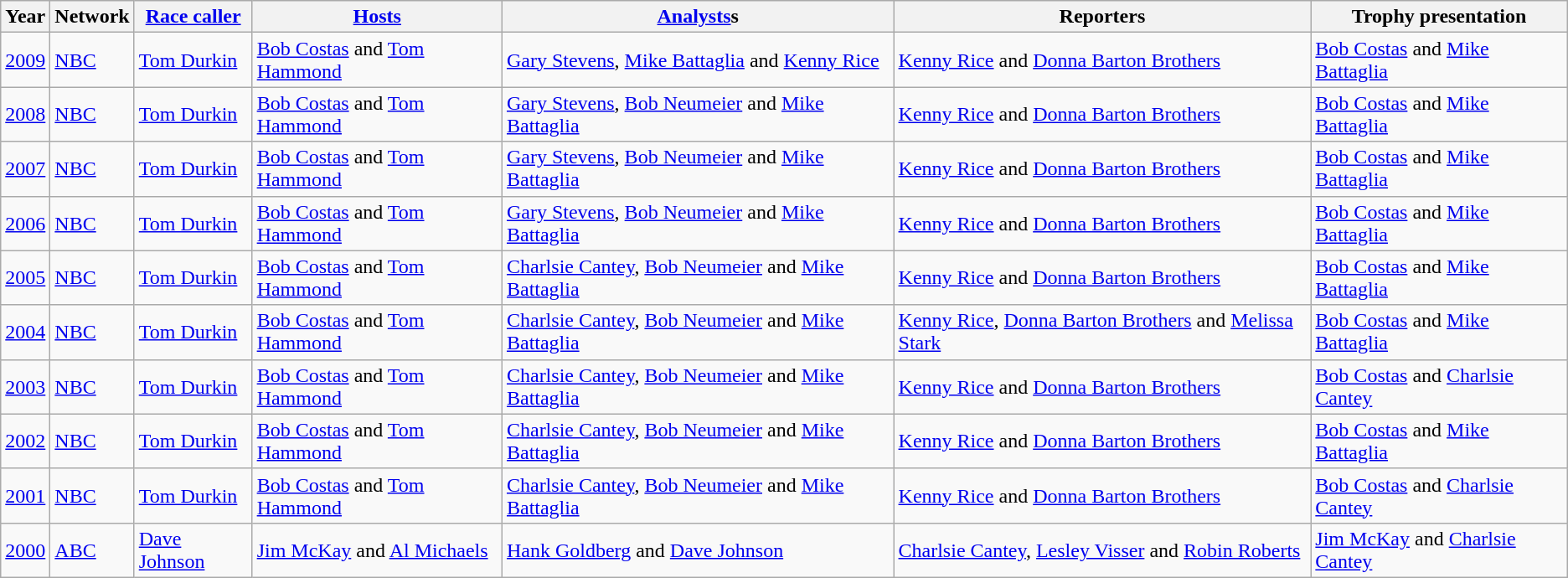<table class="wikitable">
<tr>
<th>Year</th>
<th>Network</th>
<th><a href='#'>Race caller</a></th>
<th><a href='#'>Hosts</a></th>
<th><a href='#'>Analysts</a>s</th>
<th>Reporters</th>
<th>Trophy presentation</th>
</tr>
<tr>
<td><a href='#'>2009</a></td>
<td><a href='#'>NBC</a></td>
<td><a href='#'>Tom Durkin</a></td>
<td><a href='#'>Bob Costas</a> and <a href='#'>Tom Hammond</a></td>
<td><a href='#'>Gary Stevens</a>, <a href='#'>Mike Battaglia</a> and <a href='#'>Kenny Rice</a></td>
<td><a href='#'>Kenny Rice</a> and <a href='#'>Donna Barton Brothers</a></td>
<td><a href='#'>Bob Costas</a> and <a href='#'>Mike Battaglia</a></td>
</tr>
<tr>
<td><a href='#'>2008</a></td>
<td><a href='#'>NBC</a></td>
<td><a href='#'>Tom Durkin</a></td>
<td><a href='#'>Bob Costas</a> and <a href='#'>Tom Hammond</a></td>
<td><a href='#'>Gary Stevens</a>, <a href='#'>Bob Neumeier</a> and <a href='#'>Mike Battaglia</a></td>
<td><a href='#'>Kenny Rice</a> and <a href='#'>Donna Barton Brothers</a></td>
<td><a href='#'>Bob Costas</a> and <a href='#'>Mike Battaglia</a></td>
</tr>
<tr>
<td><a href='#'>2007</a></td>
<td><a href='#'>NBC</a></td>
<td><a href='#'>Tom Durkin</a></td>
<td><a href='#'>Bob Costas</a> and <a href='#'>Tom Hammond</a></td>
<td><a href='#'>Gary Stevens</a>, <a href='#'>Bob Neumeier</a> and <a href='#'>Mike Battaglia</a></td>
<td><a href='#'>Kenny Rice</a> and <a href='#'>Donna Barton Brothers</a></td>
<td><a href='#'>Bob Costas</a> and <a href='#'>Mike Battaglia</a></td>
</tr>
<tr>
<td><a href='#'>2006</a></td>
<td><a href='#'>NBC</a></td>
<td><a href='#'>Tom Durkin</a></td>
<td><a href='#'>Bob Costas</a> and <a href='#'>Tom Hammond</a></td>
<td><a href='#'>Gary Stevens</a>, <a href='#'>Bob Neumeier</a> and <a href='#'>Mike Battaglia</a></td>
<td><a href='#'>Kenny Rice</a> and <a href='#'>Donna Barton Brothers</a></td>
<td><a href='#'>Bob Costas</a> and <a href='#'>Mike Battaglia</a></td>
</tr>
<tr>
<td><a href='#'>2005</a></td>
<td><a href='#'>NBC</a></td>
<td><a href='#'>Tom Durkin</a></td>
<td><a href='#'>Bob Costas</a> and <a href='#'>Tom Hammond</a></td>
<td><a href='#'>Charlsie Cantey</a>, <a href='#'>Bob Neumeier</a> and <a href='#'>Mike Battaglia</a></td>
<td><a href='#'>Kenny Rice</a> and <a href='#'>Donna Barton Brothers</a></td>
<td><a href='#'>Bob Costas</a> and <a href='#'>Mike Battaglia</a></td>
</tr>
<tr>
<td><a href='#'>2004</a></td>
<td><a href='#'>NBC</a></td>
<td><a href='#'>Tom Durkin</a></td>
<td><a href='#'>Bob Costas</a> and <a href='#'>Tom Hammond</a></td>
<td><a href='#'>Charlsie Cantey</a>, <a href='#'>Bob Neumeier</a> and <a href='#'>Mike Battaglia</a></td>
<td><a href='#'>Kenny Rice</a>, <a href='#'>Donna Barton Brothers</a> and <a href='#'>Melissa Stark</a></td>
<td><a href='#'>Bob Costas</a> and <a href='#'>Mike Battaglia</a></td>
</tr>
<tr>
<td><a href='#'>2003</a></td>
<td><a href='#'>NBC</a></td>
<td><a href='#'>Tom Durkin</a></td>
<td><a href='#'>Bob Costas</a> and <a href='#'>Tom Hammond</a></td>
<td><a href='#'>Charlsie Cantey</a>, <a href='#'>Bob Neumeier</a> and <a href='#'>Mike Battaglia</a></td>
<td><a href='#'>Kenny Rice</a> and <a href='#'>Donna Barton Brothers</a></td>
<td><a href='#'>Bob Costas</a> and <a href='#'>Charlsie Cantey</a></td>
</tr>
<tr>
<td><a href='#'>2002</a></td>
<td><a href='#'>NBC</a></td>
<td><a href='#'>Tom Durkin</a></td>
<td><a href='#'>Bob Costas</a> and <a href='#'>Tom Hammond</a></td>
<td><a href='#'>Charlsie Cantey</a>, <a href='#'>Bob Neumeier</a> and <a href='#'>Mike Battaglia</a></td>
<td><a href='#'>Kenny Rice</a> and <a href='#'>Donna Barton Brothers</a></td>
<td><a href='#'>Bob Costas</a> and <a href='#'>Mike Battaglia</a></td>
</tr>
<tr>
<td><a href='#'>2001</a></td>
<td><a href='#'>NBC</a></td>
<td><a href='#'>Tom Durkin</a></td>
<td><a href='#'>Bob Costas</a> and <a href='#'>Tom Hammond</a></td>
<td><a href='#'>Charlsie Cantey</a>, <a href='#'>Bob Neumeier</a> and <a href='#'>Mike Battaglia</a></td>
<td><a href='#'>Kenny Rice</a> and <a href='#'>Donna Barton Brothers</a></td>
<td><a href='#'>Bob Costas</a> and <a href='#'>Charlsie Cantey</a></td>
</tr>
<tr>
<td><a href='#'>2000</a></td>
<td><a href='#'>ABC</a></td>
<td><a href='#'>Dave Johnson</a></td>
<td><a href='#'>Jim McKay</a> and <a href='#'>Al Michaels</a></td>
<td><a href='#'>Hank Goldberg</a> and <a href='#'>Dave Johnson</a></td>
<td><a href='#'>Charlsie Cantey</a>, <a href='#'>Lesley Visser</a> and <a href='#'>Robin Roberts</a></td>
<td><a href='#'>Jim McKay</a> and <a href='#'>Charlsie Cantey</a></td>
</tr>
</table>
